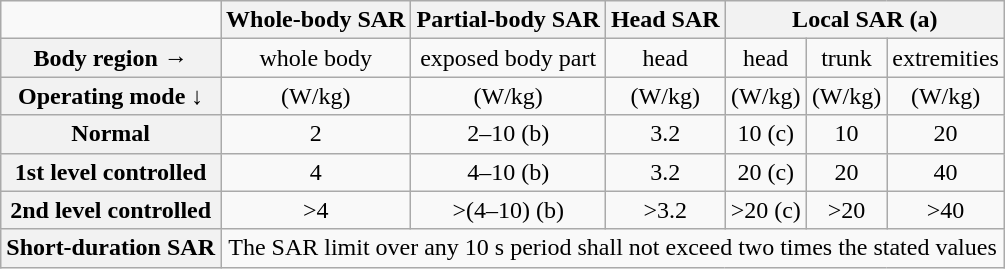<table class="wikitable" style="text-align: center;">
<tr>
<td></td>
<th>Whole-body SAR</th>
<th>Partial-body SAR</th>
<th>Head SAR</th>
<th colspan="3">Local SAR (a)</th>
</tr>
<tr>
<th>Body region →</th>
<td>whole body</td>
<td>exposed body part</td>
<td>head</td>
<td>head</td>
<td>trunk</td>
<td>extremities</td>
</tr>
<tr>
<th>Operating mode ↓</th>
<td>(W/kg)</td>
<td>(W/kg)</td>
<td>(W/kg)</td>
<td>(W/kg)</td>
<td>(W/kg)</td>
<td>(W/kg)</td>
</tr>
<tr>
<th>Normal</th>
<td>2</td>
<td>2–10 (b)</td>
<td>3.2</td>
<td>10 (c)</td>
<td>10</td>
<td>20</td>
</tr>
<tr>
<th>1st level controlled</th>
<td>4</td>
<td>4–10 (b)</td>
<td>3.2</td>
<td>20 (c)</td>
<td>20</td>
<td>40</td>
</tr>
<tr>
<th>2nd level controlled</th>
<td>>4</td>
<td>>(4–10) (b)</td>
<td>>3.2</td>
<td>>20 (c)</td>
<td>>20</td>
<td>>40</td>
</tr>
<tr>
<th>Short-duration SAR</th>
<td colspan="6">The SAR limit over any 10 s period shall not exceed two times the stated values</td>
</tr>
</table>
